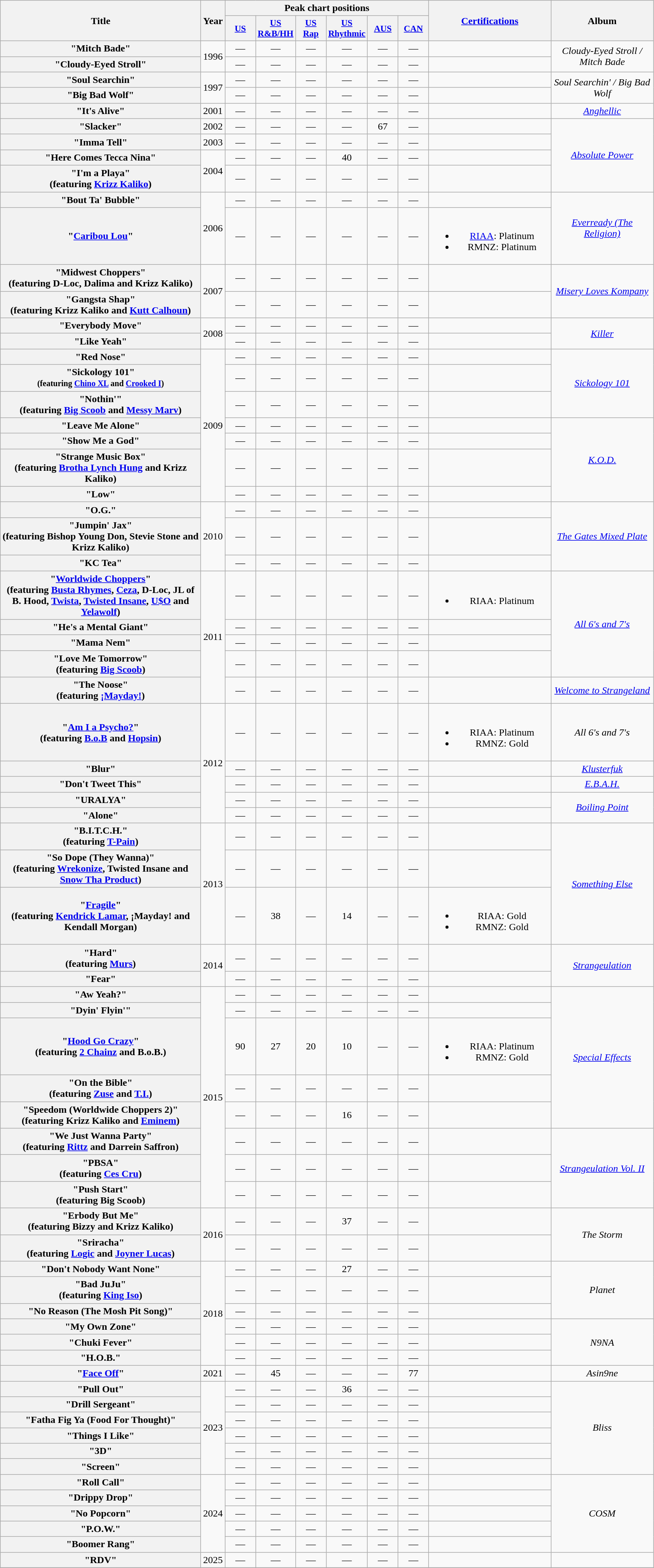<table class="wikitable plainrowheaders" style="text-align:center;">
<tr>
<th scope="col" rowspan="2" style="width:20em;">Title</th>
<th scope="col" rowspan="2" style="width:1em;">Year</th>
<th scope="col" colspan="6">Peak chart positions</th>
<th scope="col" rowspan="2" style="width:12em;"><a href='#'>Certifications</a></th>
<th scope="col" rowspan="2" style="width:10em;">Album</th>
</tr>
<tr>
<th scope="col" style="width:3em;font-size:90%;"><a href='#'>US</a><br></th>
<th scope="col" style="width:3em;font-size:90%;"><a href='#'>US R&B/HH</a><br></th>
<th scope="col" style="width:3em;font-size:90%;"><a href='#'>US<br>Rap</a><br></th>
<th scope="col" style="width:3em;font-size:90%;"><a href='#'>US<br>Rhythmic</a><br></th>
<th scope="col" style="width:3em;font-size:90%;"><a href='#'>AUS</a><br></th>
<th scope="col" style="width:3em;font-size:90%;"><a href='#'>CAN</a><br></th>
</tr>
<tr>
<th scope="row">"Mitch Bade"</th>
<td rowspan="2">1996</td>
<td>—</td>
<td>—</td>
<td>—</td>
<td>—</td>
<td>—</td>
<td>—</td>
<td></td>
<td rowspan="2"><em>Cloudy-Eyed Stroll / Mitch Bade</em></td>
</tr>
<tr>
<th scope="row">"Cloudy-Eyed Stroll"</th>
<td>—</td>
<td>—</td>
<td>—</td>
<td>—</td>
<td>—</td>
<td>—</td>
<td></td>
</tr>
<tr>
<th scope="row">"Soul Searchin"</th>
<td rowspan="2">1997</td>
<td>—</td>
<td>—</td>
<td>—</td>
<td>—</td>
<td>—</td>
<td>—</td>
<td></td>
<td rowspan="2"><em>Soul Searchin' / Big Bad Wolf</em></td>
</tr>
<tr>
<th scope="row">"Big Bad Wolf"</th>
<td>—</td>
<td>—</td>
<td>—</td>
<td>—</td>
<td>—</td>
<td>—</td>
<td></td>
</tr>
<tr>
<th scope="row">"It's Alive"</th>
<td>2001</td>
<td>—</td>
<td>—</td>
<td>—</td>
<td>—</td>
<td>—</td>
<td>—</td>
<td></td>
<td><em><a href='#'>Anghellic</a></em></td>
</tr>
<tr>
<th scope="row">"Slacker"</th>
<td>2002</td>
<td>—</td>
<td>—</td>
<td>—</td>
<td>—</td>
<td>67</td>
<td>—</td>
<td></td>
<td rowspan="4"><em><a href='#'>Absolute Power</a></em></td>
</tr>
<tr>
<th scope="row">"Imma Tell"</th>
<td>2003</td>
<td>—</td>
<td>—</td>
<td>—</td>
<td>—</td>
<td>—</td>
<td>—</td>
<td></td>
</tr>
<tr>
<th scope="row">"Here Comes Tecca Nina"</th>
<td rowspan="2">2004</td>
<td>—</td>
<td>—</td>
<td>—</td>
<td>40</td>
<td>—</td>
<td>—</td>
<td></td>
</tr>
<tr>
<th scope="row">"I'm a Playa"<br><span>(featuring <a href='#'>Krizz Kaliko</a>)</span></th>
<td>—</td>
<td>—</td>
<td>—</td>
<td>—</td>
<td>—</td>
<td>—</td>
<td></td>
</tr>
<tr>
<th scope="row">"Bout Ta' Bubble"</th>
<td rowspan="2">2006</td>
<td>—</td>
<td>—</td>
<td>—</td>
<td>—</td>
<td>—</td>
<td>—</td>
<td></td>
<td rowspan="2"><em><a href='#'>Everready (The Religion)</a></em></td>
</tr>
<tr>
<th scope="row">"<a href='#'>Caribou Lou</a>"</th>
<td>—</td>
<td>—</td>
<td>—</td>
<td>—</td>
<td>—</td>
<td>—</td>
<td><br><ul><li><a href='#'>RIAA</a>: Platinum</li><li>RMNZ: Platinum</li></ul></td>
</tr>
<tr>
<th scope="row">"Midwest Choppers"<br><span>(featuring D-Loc, Dalima and Krizz Kaliko)</span></th>
<td rowspan="2">2007</td>
<td>—</td>
<td>—</td>
<td>—</td>
<td>—</td>
<td>—</td>
<td>—</td>
<td></td>
<td rowspan="2"><em><a href='#'>Misery Loves Kompany</a></em></td>
</tr>
<tr>
<th scope="row">"Gangsta Shap"<br><span>(featuring Krizz Kaliko and <a href='#'>Kutt Calhoun</a>)</span></th>
<td>—</td>
<td>—</td>
<td>—</td>
<td>—</td>
<td>—</td>
<td>—</td>
<td></td>
</tr>
<tr>
<th scope="row">"Everybody Move"</th>
<td rowspan="2">2008</td>
<td>—</td>
<td>—</td>
<td>—</td>
<td>—</td>
<td>—</td>
<td>—</td>
<td></td>
<td rowspan="2"><em><a href='#'>Killer</a></em></td>
</tr>
<tr>
<th scope="row">"Like Yeah"</th>
<td>—</td>
<td>—</td>
<td>—</td>
<td>—</td>
<td>—</td>
<td>—</td>
<td></td>
</tr>
<tr>
<th scope="row">"Red Nose"</th>
<td rowspan="7">2009</td>
<td>—</td>
<td>—</td>
<td>—</td>
<td>—</td>
<td>—</td>
<td>—</td>
<td></td>
<td rowspan="3"><em><a href='#'>Sickology 101</a></em></td>
</tr>
<tr>
<th scope="row">"Sickology 101"<br><small>(featuring <a href='#'>Chino XL</a> and <a href='#'>Crooked I</a>)</small></th>
<td>—</td>
<td>—</td>
<td>—</td>
<td>—</td>
<td>—</td>
<td>—</td>
<td></td>
</tr>
<tr>
<th scope="row">"Nothin'"<br><span>(featuring <a href='#'>Big Scoob</a> and <a href='#'>Messy Marv</a>)</span></th>
<td>—</td>
<td>—</td>
<td>—</td>
<td>—</td>
<td>—</td>
<td>—</td>
<td></td>
</tr>
<tr>
<th scope="row">"Leave Me Alone"</th>
<td>—</td>
<td>—</td>
<td>—</td>
<td>—</td>
<td>—</td>
<td>—</td>
<td></td>
<td rowspan="4"><em><a href='#'>K.O.D.</a></em></td>
</tr>
<tr>
<th scope="row">"Show Me a God"</th>
<td>—</td>
<td>—</td>
<td>—</td>
<td>—</td>
<td>—</td>
<td>—</td>
<td></td>
</tr>
<tr>
<th scope="row">"Strange Music Box"<br><span>(featuring <a href='#'>Brotha Lynch Hung</a> and Krizz Kaliko)</span></th>
<td>—</td>
<td>—</td>
<td>—</td>
<td>—</td>
<td>—</td>
<td>—</td>
<td></td>
</tr>
<tr>
<th scope="row">"Low"</th>
<td>—</td>
<td>—</td>
<td>—</td>
<td>—</td>
<td>—</td>
<td>—</td>
<td></td>
</tr>
<tr>
<th scope="row">"O.G."</th>
<td rowspan="3">2010</td>
<td>—</td>
<td>—</td>
<td>—</td>
<td>—</td>
<td>—</td>
<td>—</td>
<td></td>
<td rowspan="3"><em><a href='#'>The Gates Mixed Plate</a></em></td>
</tr>
<tr>
<th scope="row">"Jumpin' Jax"<br><span>(featuring Bishop Young Don, Stevie Stone and Krizz Kaliko)</span></th>
<td>—</td>
<td>—</td>
<td>—</td>
<td>—</td>
<td>—</td>
<td>—</td>
<td></td>
</tr>
<tr>
<th scope="row">"KC Tea"</th>
<td>—</td>
<td>—</td>
<td>—</td>
<td>—</td>
<td>—</td>
<td>—</td>
<td></td>
</tr>
<tr>
<th scope="row">"<a href='#'>Worldwide Choppers</a>"<br><span>(featuring <a href='#'>Busta Rhymes</a>, <a href='#'>Ceza</a>, D-Loc, JL of B. Hood, <a href='#'>Twista</a>, <a href='#'>Twisted Insane</a>, <a href='#'>U$O</a> and <a href='#'>Yelawolf</a>)</span></th>
<td rowspan="5">2011</td>
<td>—</td>
<td>—</td>
<td>—</td>
<td>—</td>
<td>—</td>
<td>—</td>
<td><br><ul><li>RIAA: Platinum</li></ul></td>
<td rowspan="4"><em><a href='#'>All 6's and 7's</a></em></td>
</tr>
<tr>
<th scope="row">"He's a Mental Giant"</th>
<td>—</td>
<td>—</td>
<td>—</td>
<td>—</td>
<td>—</td>
<td>—</td>
<td></td>
</tr>
<tr>
<th scope="row">"Mama Nem"</th>
<td>—</td>
<td>—</td>
<td>—</td>
<td>—</td>
<td>—</td>
<td>—</td>
<td></td>
</tr>
<tr>
<th scope="row">"Love Me Tomorrow"<br><span>(featuring <a href='#'>Big Scoob</a>)</span></th>
<td>—</td>
<td>—</td>
<td>—</td>
<td>—</td>
<td>—</td>
<td>—</td>
<td></td>
</tr>
<tr>
<th scope="row">"The Noose"<br><span>(featuring <a href='#'>¡Mayday!</a>)</span></th>
<td>—</td>
<td>—</td>
<td>—</td>
<td>—</td>
<td>—</td>
<td>—</td>
<td></td>
<td><em><a href='#'>Welcome to Strangeland</a></em></td>
</tr>
<tr>
<th scope="row">"<a href='#'>Am I a Psycho?</a>"<br><span>(featuring <a href='#'>B.o.B</a> and <a href='#'>Hopsin</a>)</span></th>
<td rowspan="5">2012</td>
<td>—</td>
<td>—</td>
<td>—</td>
<td>—</td>
<td>—</td>
<td>—</td>
<td><br><ul><li>RIAA: Platinum</li><li>RMNZ: Gold</li></ul></td>
<td><em>All 6's and 7's</em></td>
</tr>
<tr>
<th scope="row">"Blur"</th>
<td>—</td>
<td>—</td>
<td>—</td>
<td>—</td>
<td>—</td>
<td>—</td>
<td></td>
<td><em><a href='#'>Klusterfuk</a></em></td>
</tr>
<tr>
<th scope="row">"Don't Tweet This"</th>
<td>—</td>
<td>—</td>
<td>—</td>
<td>—</td>
<td>—</td>
<td>—</td>
<td></td>
<td><em><a href='#'>E.B.A.H.</a></em></td>
</tr>
<tr>
<th scope="row">"URALYA"</th>
<td>—</td>
<td>—</td>
<td>—</td>
<td>—</td>
<td>—</td>
<td>—</td>
<td></td>
<td rowspan="2"><em><a href='#'>Boiling Point</a></em></td>
</tr>
<tr>
<th scope="row">"Alone"</th>
<td>—</td>
<td>—</td>
<td>—</td>
<td>—</td>
<td>—</td>
<td>—</td>
<td></td>
</tr>
<tr>
<th scope="row">"B.I.T.C.H."<br><span>(featuring <a href='#'>T-Pain</a>)</span></th>
<td rowspan="3">2013</td>
<td>—</td>
<td>—</td>
<td>—</td>
<td>—</td>
<td>—</td>
<td>—</td>
<td></td>
<td rowspan="3"><em><a href='#'>Something Else</a></em></td>
</tr>
<tr>
<th scope="row">"So Dope (They Wanna)"<br><span>(featuring <a href='#'>Wrekonize</a>, Twisted Insane and <a href='#'>Snow Tha Product</a>)</span></th>
<td>—</td>
<td>—</td>
<td>—</td>
<td>—</td>
<td>—</td>
<td>—</td>
<td></td>
</tr>
<tr>
<th scope="row">"<a href='#'>Fragile</a>"<br><span>(featuring <a href='#'>Kendrick Lamar</a>, ¡Mayday! and Kendall Morgan)</span></th>
<td>—</td>
<td>38</td>
<td>—</td>
<td>14</td>
<td>—</td>
<td>—</td>
<td><br><ul><li>RIAA: Gold</li><li>RMNZ: Gold</li></ul></td>
</tr>
<tr>
<th scope="row">"Hard"<br><span>(featuring <a href='#'>Murs</a>)</span></th>
<td rowspan="2">2014</td>
<td>—</td>
<td>—</td>
<td>—</td>
<td>—</td>
<td>—</td>
<td>—</td>
<td></td>
<td rowspan="2"><em><a href='#'>Strangeulation</a></em></td>
</tr>
<tr>
<th scope="row">"Fear"</th>
<td>—</td>
<td>—</td>
<td>—</td>
<td>—</td>
<td>—</td>
<td>—</td>
<td></td>
</tr>
<tr>
<th scope="row">"Aw Yeah?"</th>
<td rowspan="8">2015</td>
<td>—</td>
<td>—</td>
<td>—</td>
<td>—</td>
<td>—</td>
<td>—</td>
<td></td>
<td rowspan="5"><em><a href='#'>Special Effects</a></em></td>
</tr>
<tr>
<th scope="row">"Dyin' Flyin'"</th>
<td>—</td>
<td>—</td>
<td>—</td>
<td>—</td>
<td>—</td>
<td>—</td>
<td></td>
</tr>
<tr>
<th scope="row">"<a href='#'>Hood Go Crazy</a>"<br><span>(featuring <a href='#'>2 Chainz</a> and B.o.B.)</span></th>
<td>90</td>
<td>27</td>
<td>20</td>
<td>10</td>
<td>—</td>
<td>—</td>
<td><br><ul><li>RIAA: Platinum</li><li>RMNZ: Gold</li></ul></td>
</tr>
<tr>
<th scope="row">"On the Bible"<br><span>(featuring <a href='#'>Zuse</a> and <a href='#'>T.I.</a>)</span></th>
<td>—</td>
<td>—</td>
<td>—</td>
<td>—</td>
<td>—</td>
<td>—</td>
<td></td>
</tr>
<tr>
<th scope="row">"Speedom (Worldwide Choppers 2)"<br><span>(featuring Krizz Kaliko and <a href='#'>Eminem</a>)</span></th>
<td>—</td>
<td>—</td>
<td>—</td>
<td>16</td>
<td>—</td>
<td>—</td>
<td></td>
</tr>
<tr>
<th scope="row">"We Just Wanna Party"<br><span>(featuring <a href='#'>Rittz</a> and Darrein Saffron)</span></th>
<td>—</td>
<td>—</td>
<td>—</td>
<td>—</td>
<td>—</td>
<td>—</td>
<td></td>
<td rowspan="3"><em><a href='#'>Strangeulation Vol. II</a></em></td>
</tr>
<tr>
<th scope="row">"PBSA"<br><span>(featuring <a href='#'>Ces Cru</a>)</span></th>
<td>—</td>
<td>—</td>
<td>—</td>
<td>—</td>
<td>—</td>
<td>—</td>
<td></td>
</tr>
<tr>
<th scope="row">"Push Start"<br><span>(featuring Big Scoob)</span></th>
<td>—</td>
<td>—</td>
<td>—</td>
<td>—</td>
<td>—</td>
<td>—</td>
<td></td>
</tr>
<tr>
<th scope="row">"Erbody But Me"<br><span>(featuring Bizzy and Krizz Kaliko)</span></th>
<td rowspan="2">2016</td>
<td>—</td>
<td>—</td>
<td>—</td>
<td>37</td>
<td>—</td>
<td>—</td>
<td></td>
<td rowspan="2"><em>The Storm</em></td>
</tr>
<tr>
<th scope="row">"Sriracha"<br><span>(featuring <a href='#'>Logic</a> and <a href='#'>Joyner Lucas</a>)</span></th>
<td>—</td>
<td>—</td>
<td>—</td>
<td>—</td>
<td>—</td>
<td>—</td>
<td></td>
</tr>
<tr>
<th scope="row">"Don't Nobody Want None"</th>
<td rowspan="6">2018</td>
<td>—</td>
<td>—</td>
<td>—</td>
<td>27</td>
<td>—</td>
<td>—</td>
<td></td>
<td rowspan="3"><em>Planet</em></td>
</tr>
<tr>
<th scope="row">"Bad JuJu"<br><span>(featuring <a href='#'>King Iso</a>)</span></th>
<td>—</td>
<td>—</td>
<td>—</td>
<td>—</td>
<td>—</td>
<td>—</td>
<td></td>
</tr>
<tr>
<th scope="row">"No Reason (The Mosh Pit Song)"<br></th>
<td>—</td>
<td>—</td>
<td>—</td>
<td>—</td>
<td>—</td>
<td>—</td>
<td></td>
</tr>
<tr>
<th scope="row">"My Own Zone"<br></th>
<td>—</td>
<td>—</td>
<td>—</td>
<td>—</td>
<td>—</td>
<td>—</td>
<td></td>
<td rowspan="3"><em>N9NA</em></td>
</tr>
<tr>
<th scope="row">"Chuki Fever"</th>
<td>—</td>
<td>—</td>
<td>—</td>
<td>—</td>
<td>—</td>
<td>—</td>
<td></td>
</tr>
<tr>
<th scope="row">"H.O.B."<br></th>
<td>—</td>
<td>—</td>
<td>—</td>
<td>—</td>
<td>—</td>
<td>—</td>
<td></td>
</tr>
<tr>
<th scope="row">"<a href='#'>Face Off</a>"<br></th>
<td>2021</td>
<td>—</td>
<td>45</td>
<td>—</td>
<td>—</td>
<td>—</td>
<td>77</td>
<td></td>
<td><em>Asin9ne</em></td>
</tr>
<tr>
<th scope="row">"Pull Out"<br></th>
<td rowspan="6">2023</td>
<td>—</td>
<td>—</td>
<td>—</td>
<td>36</td>
<td>—</td>
<td>—</td>
<td></td>
<td rowspan="6"><em>Bliss</em></td>
</tr>
<tr>
<th scope="row">"Drill Sergeant"</th>
<td>—</td>
<td>—</td>
<td>—</td>
<td>—</td>
<td>—</td>
<td>—</td>
<td></td>
</tr>
<tr>
<th scope="row">"Fatha Fig Ya (Food For Thought)"<br></th>
<td>—</td>
<td>—</td>
<td>—</td>
<td>—</td>
<td>—</td>
<td>—</td>
<td></td>
</tr>
<tr>
<th scope="row">"Things I Like"</th>
<td>—</td>
<td>—</td>
<td>—</td>
<td>—</td>
<td>—</td>
<td>—</td>
<td></td>
</tr>
<tr>
<th scope="row">"3D"</th>
<td>—</td>
<td>—</td>
<td>—</td>
<td>—</td>
<td>—</td>
<td>—</td>
<td></td>
</tr>
<tr>
<th scope="row">"Screen"</th>
<td>—</td>
<td>—</td>
<td>—</td>
<td>—</td>
<td>—</td>
<td>—</td>
<td></td>
</tr>
<tr>
<th scope="row">"Roll Call"<br></th>
<td rowspan="5">2024</td>
<td>—</td>
<td>—</td>
<td>—</td>
<td>—</td>
<td>—</td>
<td>—</td>
<td></td>
<td rowspan="5"><em>COSM</em></td>
</tr>
<tr>
<th scope="row">"Drippy Drop"<br></th>
<td>—</td>
<td>—</td>
<td>—</td>
<td>—</td>
<td>—</td>
<td>—</td>
<td></td>
</tr>
<tr>
<th scope="row">"No Popcorn"<br></th>
<td>—</td>
<td>—</td>
<td>—</td>
<td>—</td>
<td>—</td>
<td>—</td>
<td></td>
</tr>
<tr>
<th scope="row">"P.O.W."<br></th>
<td>—</td>
<td>—</td>
<td>—</td>
<td>—</td>
<td>—</td>
<td>—</td>
<td></td>
</tr>
<tr>
<th scope="row">"Boomer Rang"<br></th>
<td>—</td>
<td>—</td>
<td>—</td>
<td>—</td>
<td>—</td>
<td>—</td>
<td></td>
</tr>
<tr>
<th scope="row">"RDV"</th>
<td>2025</td>
<td>—</td>
<td>—</td>
<td>—</td>
<td>—</td>
<td>—</td>
<td>—</td>
<td></td>
<td></td>
</tr>
<tr>
</tr>
<tr span="10" style="font-size:90%"| "—" denotes a recording that did not chart or was not released in that territory.>
</tr>
</table>
